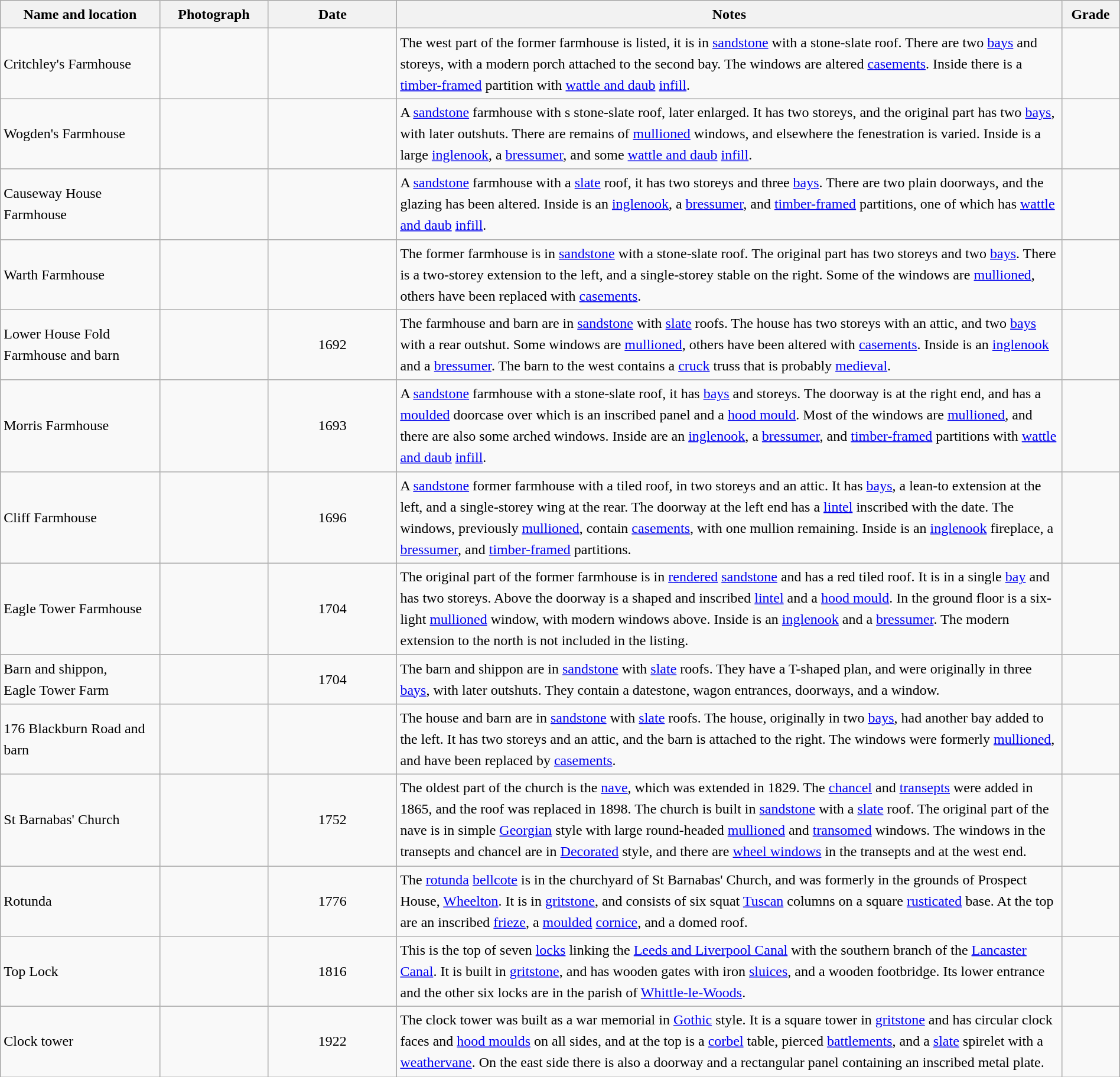<table class="wikitable sortable plainrowheaders" style="width:100%;border:0px;text-align:left;line-height:150%;">
<tr>
<th scope="col"  style="width:150px">Name and location</th>
<th scope="col"  style="width:100px" class="unsortable">Photograph</th>
<th scope="col"  style="width:120px">Date</th>
<th scope="col"  style="width:650px" class="unsortable">Notes</th>
<th scope="col"  style="width:50px">Grade</th>
</tr>
<tr>
<td>Critchley's Farmhouse<br><small></small></td>
<td></td>
<td align="center"></td>
<td>The west part of the former farmhouse is listed, it is in <a href='#'>sandstone</a> with a stone-slate roof.  There are two <a href='#'>bays</a> and  storeys, with a modern porch attached to the second bay.  The windows are altered <a href='#'>casements</a>.  Inside there is a <a href='#'>timber-framed</a> partition with <a href='#'>wattle and daub</a> <a href='#'>infill</a>.</td>
<td align="center" ></td>
</tr>
<tr>
<td>Wogden's Farmhouse<br><small></small></td>
<td></td>
<td align="center"></td>
<td>A <a href='#'>sandstone</a> farmhouse with s stone-slate roof, later enlarged.  It has two storeys, and the original part has two <a href='#'>bays</a>, with later outshuts.  There are remains of <a href='#'>mullioned</a> windows, and elsewhere the fenestration is varied.  Inside is a large <a href='#'>inglenook</a>, a <a href='#'>bressumer</a>, and some <a href='#'>wattle and daub</a> <a href='#'>infill</a>.</td>
<td align="center" ></td>
</tr>
<tr>
<td>Causeway House Farmhouse<br><small></small></td>
<td></td>
<td align="center"></td>
<td>A <a href='#'>sandstone</a> farmhouse with a <a href='#'>slate</a> roof, it has two storeys and three <a href='#'>bays</a>.  There are two plain doorways, and the glazing has been altered.  Inside is an <a href='#'>inglenook</a>, a <a href='#'>bressumer</a>, and <a href='#'>timber-framed</a> partitions, one of which has <a href='#'>wattle and daub</a> <a href='#'>infill</a>.</td>
<td align="center" ></td>
</tr>
<tr>
<td>Warth Farmhouse<br><small></small></td>
<td></td>
<td align="center"></td>
<td>The former farmhouse is in <a href='#'>sandstone</a> with a stone-slate roof.  The original part has two storeys and two <a href='#'>bays</a>.  There is a two-storey extension to the left, and a single-storey stable on the right.  Some of the windows are <a href='#'>mullioned</a>, others have been replaced with <a href='#'>casements</a>.</td>
<td align="center" ></td>
</tr>
<tr>
<td>Lower House Fold Farmhouse and barn<br><small></small></td>
<td></td>
<td align="center">1692</td>
<td>The farmhouse and barn are in <a href='#'>sandstone</a> with <a href='#'>slate</a> roofs.  The house has two storeys with an attic, and two <a href='#'>bays</a> with a rear outshut.  Some windows are <a href='#'>mullioned</a>, others have been altered with <a href='#'>casements</a>.  Inside is an <a href='#'>inglenook</a> and a <a href='#'>bressumer</a>.  The barn to the west contains a <a href='#'>cruck</a> truss that is probably <a href='#'>medieval</a>.</td>
<td align="center" ></td>
</tr>
<tr>
<td>Morris Farmhouse<br><small></small></td>
<td></td>
<td align="center">1693</td>
<td>A <a href='#'>sandstone</a> farmhouse with a stone-slate roof, it has  <a href='#'>bays</a> and  storeys.  The doorway is at the right end, and has a <a href='#'>moulded</a> doorcase over which is an inscribed panel and a <a href='#'>hood mould</a>.  Most of the windows are <a href='#'>mullioned</a>, and there are also some arched windows.  Inside are an <a href='#'>inglenook</a>, a <a href='#'>bressumer</a>, and <a href='#'>timber-framed</a> partitions with <a href='#'>wattle and daub</a> <a href='#'>infill</a>.</td>
<td align="center" ></td>
</tr>
<tr>
<td>Cliff Farmhouse<br><small></small></td>
<td></td>
<td align="center">1696</td>
<td>A <a href='#'>sandstone</a> former farmhouse with a tiled roof, in two storeys and an attic.  It has  <a href='#'>bays</a>, a lean-to extension at the left, and a single-storey wing at the rear.  The doorway at the left end has a <a href='#'>lintel</a> inscribed with the date.  The windows, previously <a href='#'>mullioned</a>, contain <a href='#'>casements</a>, with one mullion remaining.  Inside is an <a href='#'>inglenook</a> fireplace, a <a href='#'>bressumer</a>, and <a href='#'>timber-framed</a> partitions.</td>
<td align="center" ></td>
</tr>
<tr>
<td>Eagle Tower Farmhouse<br><small></small></td>
<td></td>
<td align="center">1704</td>
<td>The original part of the former farmhouse is in <a href='#'>rendered</a> <a href='#'>sandstone</a> and has a red tiled roof.  It is in a single <a href='#'>bay</a> and has two storeys.  Above the doorway is a shaped and inscribed <a href='#'>lintel</a> and a <a href='#'>hood mould</a>.  In the ground floor is a six-light <a href='#'>mullioned</a> window, with modern windows above.  Inside is an <a href='#'>inglenook</a> and a <a href='#'>bressumer</a>.  The modern extension to the north is not included in the listing.</td>
<td align="center" ></td>
</tr>
<tr>
<td>Barn and shippon,<br>Eagle Tower Farm<br><small></small></td>
<td></td>
<td align="center">1704</td>
<td>The barn and shippon are in <a href='#'>sandstone</a> with <a href='#'>slate</a> roofs.  They have a T-shaped plan, and were originally in three <a href='#'>bays</a>, with later outshuts.  They contain a datestone, wagon entrances, doorways, and a window.</td>
<td align="center" ></td>
</tr>
<tr>
<td>176 Blackburn Road and barn<br><small></small></td>
<td></td>
<td align="center"></td>
<td>The house and barn are in <a href='#'>sandstone</a> with <a href='#'>slate</a> roofs.  The house, originally in two <a href='#'>bays</a>, had another bay added to the left.  It has two storeys and an attic, and the barn is attached to the right.  The windows were formerly <a href='#'>mullioned</a>, and have been replaced by <a href='#'>casements</a>.</td>
<td align="center" ></td>
</tr>
<tr>
<td>St Barnabas' Church<br><small></small></td>
<td></td>
<td align="center">1752</td>
<td>The oldest part of the church is the <a href='#'>nave</a>, which was extended in 1829.  The <a href='#'>chancel</a> and <a href='#'>transepts</a> were added in 1865, and the roof was replaced in 1898.  The church is built in <a href='#'>sandstone</a> with a <a href='#'>slate</a> roof.  The original part of the nave is in simple <a href='#'>Georgian</a> style with large round-headed <a href='#'>mullioned</a> and <a href='#'>transomed</a> windows.  The windows in the transepts and chancel are in <a href='#'>Decorated</a> style, and there are <a href='#'>wheel windows</a> in the transepts and at the west end.</td>
<td align="center" ></td>
</tr>
<tr>
<td>Rotunda<br><small></small></td>
<td></td>
<td align="center">1776</td>
<td>The <a href='#'>rotunda</a> <a href='#'>bellcote</a> is in the churchyard of St Barnabas' Church, and was formerly in the grounds of Prospect House, <a href='#'>Wheelton</a>.  It is in <a href='#'>gritstone</a>, and consists of six squat <a href='#'>Tuscan</a> columns on a square <a href='#'>rusticated</a> base.  At the top are an inscribed <a href='#'>frieze</a>, a <a href='#'>moulded</a> <a href='#'>cornice</a>, and a domed roof.</td>
<td align="center" ></td>
</tr>
<tr>
<td>Top Lock<br><small></small></td>
<td></td>
<td align="center">1816</td>
<td>This is the top of seven <a href='#'>locks</a> linking the <a href='#'>Leeds and Liverpool Canal</a> with the southern branch of the <a href='#'>Lancaster Canal</a>.  It is built in <a href='#'>gritstone</a>, and has wooden gates with iron <a href='#'>sluices</a>, and a wooden footbridge.  Its lower entrance and the other six locks are in the parish of <a href='#'>Whittle-le-Woods</a>.</td>
<td align="center" ></td>
</tr>
<tr>
<td>Clock tower<br><small></small></td>
<td></td>
<td align="center">1922</td>
<td>The clock tower was built as a war memorial in <a href='#'>Gothic</a> style.  It is a square tower in <a href='#'>gritstone</a> and has circular clock faces and <a href='#'>hood moulds</a> on all sides, and at the top is a <a href='#'>corbel</a> table, pierced <a href='#'>battlements</a>, and a <a href='#'>slate</a> spirelet with a <a href='#'>weathervane</a>.  On the east side there is also a doorway and a rectangular panel containing an inscribed metal plate.</td>
<td align="center" ></td>
</tr>
<tr>
</tr>
</table>
